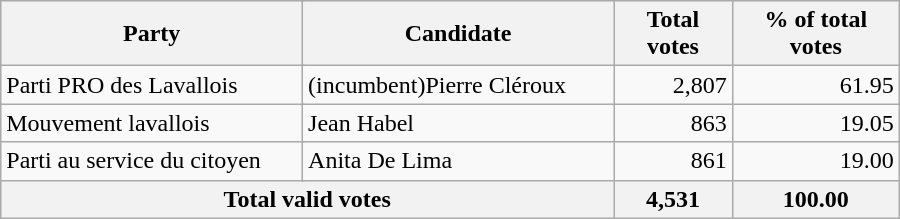<table style="width:600px;" class="wikitable">
<tr style="background-color:#E9E9E9">
<th colspan="2" style="width: 200px">Party</th>
<th colspan="1" style="width: 200px">Candidate</th>
<th align="right">Total votes</th>
<th align="right">% of total votes</th>
</tr>
<tr>
<td colspan="2" align="left">Parti PRO des Lavallois</td>
<td align="left">(incumbent)Pierre Cléroux</td>
<td align="right">2,807</td>
<td align="right">61.95</td>
</tr>
<tr>
<td colspan="2" align="left">Mouvement lavallois</td>
<td align="left">Jean Habel</td>
<td align="right">863</td>
<td align="right">19.05</td>
</tr>
<tr>
<td colspan="2" align="left">Parti au service du citoyen</td>
<td align="left">Anita De Lima</td>
<td align="right">861</td>
<td align="right">19.00</td>
</tr>
<tr bgcolor="#EEEEEE">
<th colspan="3"  align="left">Total valid votes</th>
<th align="right">4,531</th>
<th align="right">100.00</th>
</tr>
</table>
